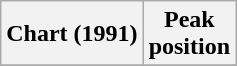<table class="wikitable plainrowheaders">
<tr>
<th>Chart (1991)</th>
<th>Peak<br>position</th>
</tr>
<tr>
</tr>
</table>
